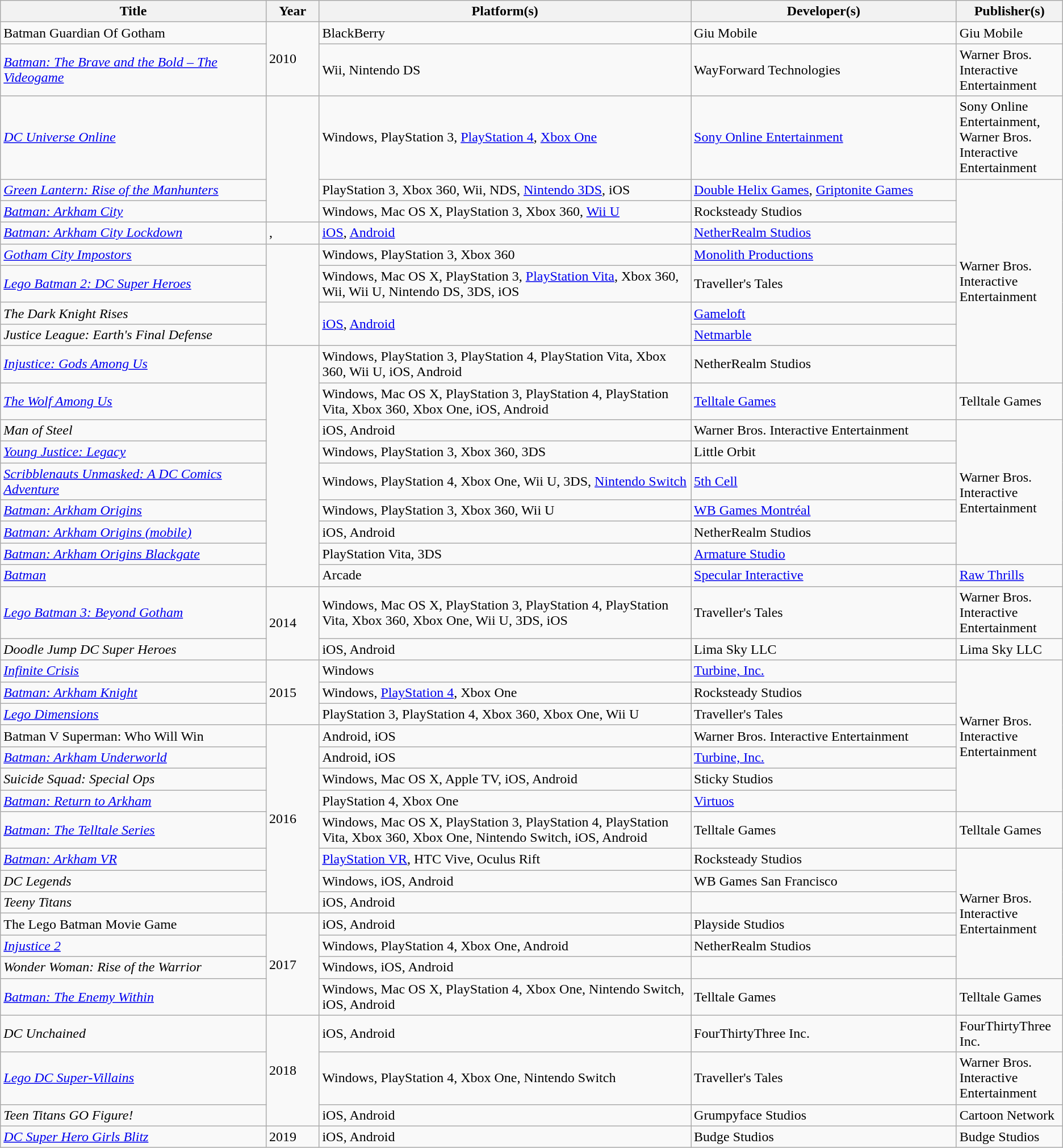<table class="wikitable sortable">
<tr>
<th style="width:25%">Title</th>
<th style="width:5%;">Year</th>
<th style="width:35%">Platform(s)</th>
<th style="width:25%">Developer(s)</th>
<th style="width:10%">Publisher(s)</th>
</tr>
<tr>
<td>Batman Guardian Of Gotham</td>
<td rowspan="2">2010</td>
<td>BlackBerry</td>
<td>Giu Mobile</td>
<td>Giu Mobile</td>
</tr>
<tr>
<td><em><a href='#'>Batman: The Brave and the Bold – The Videogame</a></em></td>
<td>Wii, Nintendo DS</td>
<td>WayForward Technologies</td>
<td>Warner Bros. Interactive Entertainment</td>
</tr>
<tr>
<td><em><a href='#'>DC Universe Online</a></em></td>
<td rowspan="3"></td>
<td>Windows, PlayStation 3, <a href='#'>PlayStation 4</a>, <a href='#'>Xbox One</a></td>
<td><a href='#'>Sony Online Entertainment</a></td>
<td>Sony Online Entertainment, Warner Bros. Interactive Entertainment</td>
</tr>
<tr>
<td><em><a href='#'>Green Lantern: Rise of the Manhunters</a></em></td>
<td>PlayStation 3, Xbox 360, Wii, NDS, <a href='#'>Nintendo 3DS</a>, iOS</td>
<td><a href='#'>Double Helix Games</a>, <a href='#'>Griptonite Games</a></td>
<td rowspan="8">Warner Bros. Interactive Entertainment</td>
</tr>
<tr>
<td><em><a href='#'>Batman: Arkham City</a></em></td>
<td>Windows, Mac OS X, PlayStation 3, Xbox 360, <a href='#'>Wii U</a></td>
<td>Rocksteady Studios</td>
</tr>
<tr>
<td><em><a href='#'>Batman: Arkham City Lockdown</a></em></td>
<td>, </td>
<td><a href='#'>iOS</a>, <a href='#'>Android</a></td>
<td><a href='#'>NetherRealm Studios</a></td>
</tr>
<tr>
<td><em><a href='#'>Gotham City Impostors</a></em></td>
<td rowspan="4"></td>
<td>Windows, PlayStation 3, Xbox 360</td>
<td><a href='#'>Monolith Productions</a></td>
</tr>
<tr>
<td><em><a href='#'>Lego Batman 2: DC Super Heroes</a></em></td>
<td>Windows, Mac OS X, PlayStation 3, <a href='#'>PlayStation Vita</a>, Xbox 360, Wii, Wii U, Nintendo DS, 3DS, iOS</td>
<td>Traveller's Tales</td>
</tr>
<tr>
<td><em>The Dark Knight Rises</em></td>
<td rowspan="2"><a href='#'>iOS</a>, <a href='#'>Android</a></td>
<td><a href='#'>Gameloft</a></td>
</tr>
<tr>
<td><em>Justice League: Earth's Final Defense</em></td>
<td><a href='#'>Netmarble</a></td>
</tr>
<tr>
<td><em><a href='#'>Injustice: Gods Among Us</a></em></td>
<td rowspan="9"></td>
<td>Windows, PlayStation 3, PlayStation 4, PlayStation Vita, Xbox 360, Wii U, iOS, Android</td>
<td>NetherRealm Studios</td>
</tr>
<tr>
<td><em><a href='#'>The Wolf Among Us</a></em></td>
<td>Windows, Mac OS X, PlayStation 3, PlayStation 4, PlayStation Vita, Xbox 360, Xbox One, iOS, Android</td>
<td><a href='#'>Telltale Games</a></td>
<td>Telltale Games</td>
</tr>
<tr>
<td><em>Man of Steel</em></td>
<td>iOS, Android</td>
<td>Warner Bros. Interactive Entertainment</td>
<td rowspan='6'>Warner Bros. Interactive Entertainment</td>
</tr>
<tr>
<td><em><a href='#'>Young Justice: Legacy</a></em></td>
<td>Windows, PlayStation 3, Xbox 360, 3DS</td>
<td>Little Orbit</td>
</tr>
<tr>
<td><em><a href='#'>Scribblenauts Unmasked: A DC Comics Adventure</a></em></td>
<td>Windows, PlayStation 4, Xbox One, Wii U, 3DS, <a href='#'>Nintendo Switch</a></td>
<td><a href='#'>5th Cell</a></td>
</tr>
<tr>
<td><em><a href='#'>Batman: Arkham Origins</a></em></td>
<td>Windows, PlayStation 3, Xbox 360, Wii U</td>
<td><a href='#'>WB Games Montréal</a></td>
</tr>
<tr>
<td><em><a href='#'>Batman: Arkham Origins (mobile)</a></em></td>
<td>iOS, Android</td>
<td>NetherRealm Studios</td>
</tr>
<tr>
<td><em><a href='#'>Batman: Arkham Origins Blackgate</a></em></td>
<td>PlayStation Vita, 3DS</td>
<td><a href='#'>Armature Studio</a></td>
</tr>
<tr>
<td><em><a href='#'>Batman</a></em></td>
<td>Arcade</td>
<td><a href='#'>Specular Interactive</a></td>
<td><a href='#'>Raw Thrills</a></td>
</tr>
<tr>
<td><em><a href='#'>Lego Batman 3: Beyond Gotham</a></em></td>
<td rowspan="2">2014</td>
<td>Windows, Mac OS X, PlayStation 3, PlayStation 4, PlayStation Vita, Xbox 360, Xbox One, Wii U, 3DS, iOS</td>
<td>Traveller's Tales</td>
<td>Warner Bros. Interactive Entertainment</td>
</tr>
<tr>
<td><em>Doodle Jump DC Super Heroes</em></td>
<td>iOS, Android</td>
<td>Lima Sky LLC</td>
<td>Lima Sky LLC</td>
</tr>
<tr>
<td><em><a href='#'>Infinite Crisis</a></em></td>
<td rowspan="3">2015</td>
<td>Windows</td>
<td><a href='#'>Turbine, Inc.</a></td>
<td rowspan="7">Warner Bros. Interactive Entertainment</td>
</tr>
<tr>
<td><em><a href='#'>Batman: Arkham Knight</a></em></td>
<td>Windows, <a href='#'>PlayStation 4</a>, Xbox One</td>
<td>Rocksteady Studios</td>
</tr>
<tr>
<td><em><a href='#'>Lego Dimensions</a></em></td>
<td>PlayStation 3, PlayStation 4, Xbox 360, Xbox One, Wii U</td>
<td>Traveller's Tales</td>
</tr>
<tr>
<td>Batman V Superman: Who Will Win</td>
<td rowspan="8">2016</td>
<td>Android, iOS</td>
<td>Warner Bros. Interactive Entertainment</td>
</tr>
<tr>
<td><em><a href='#'>Batman: Arkham Underworld</a></em></td>
<td>Android, iOS</td>
<td><a href='#'>Turbine, Inc.</a></td>
</tr>
<tr>
<td><em>Suicide Squad: Special Ops</em></td>
<td>Windows, Mac OS X, Apple TV, iOS, Android</td>
<td>Sticky Studios</td>
</tr>
<tr>
<td><em><a href='#'>Batman: Return to Arkham</a></em></td>
<td>PlayStation 4, Xbox One</td>
<td><a href='#'>Virtuos</a></td>
</tr>
<tr>
<td><em><a href='#'>Batman: The Telltale Series</a></em></td>
<td>Windows, Mac OS X, PlayStation 3, PlayStation 4, PlayStation Vita, Xbox 360, Xbox One, Nintendo Switch, iOS, Android</td>
<td>Telltale Games</td>
<td>Telltale Games</td>
</tr>
<tr>
<td><em><a href='#'>Batman: Arkham VR</a></em></td>
<td><a href='#'>PlayStation VR</a>, HTC Vive, Oculus Rift</td>
<td>Rocksteady Studios</td>
<td rowspan="6">Warner Bros. Interactive Entertainment</td>
</tr>
<tr>
<td><em>DC Legends</em></td>
<td>Windows, iOS, Android</td>
<td>WB Games San Francisco</td>
</tr>
<tr>
<td><em>Teeny Titans</em></td>
<td>iOS, Android</td>
<td></td>
</tr>
<tr>
<td>The Lego Batman Movie Game</td>
<td rowspan="4">2017</td>
<td>iOS, Android</td>
<td>Playside Studios</td>
</tr>
<tr>
<td><em><a href='#'>Injustice 2</a></em></td>
<td>Windows, PlayStation 4, Xbox One, Android</td>
<td>NetherRealm Studios</td>
</tr>
<tr>
<td><em>Wonder Woman: Rise of the Warrior</em></td>
<td>Windows, iOS, Android</td>
</tr>
<tr>
<td><em><a href='#'>Batman: The Enemy Within</a></em></td>
<td>Windows, Mac OS X, PlayStation 4, Xbox One, Nintendo Switch, iOS, Android</td>
<td>Telltale Games</td>
<td>Telltale Games</td>
</tr>
<tr>
<td><em>DC Unchained</em></td>
<td rowspan="3">2018</td>
<td>iOS, Android</td>
<td>FourThirtyThree Inc.</td>
<td>FourThirtyThree Inc.</td>
</tr>
<tr>
<td><em><a href='#'>Lego DC Super-Villains</a></em></td>
<td>Windows, PlayStation 4, Xbox One, Nintendo Switch</td>
<td>Traveller's Tales</td>
<td>Warner Bros. Interactive Entertainment</td>
</tr>
<tr>
<td><em>Teen Titans GO Figure!</em></td>
<td>iOS, Android</td>
<td>Grumpyface Studios</td>
<td>Cartoon Network</td>
</tr>
<tr>
<td><em><a href='#'>DC Super Hero Girls Blitz</a></em></td>
<td>2019</td>
<td>iOS, Android</td>
<td>Budge Studios</td>
<td>Budge Studios</td>
</tr>
</table>
